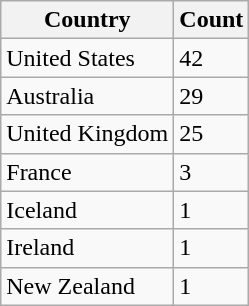<table class="wikitable">
<tr>
<th>Country</th>
<th>Count</th>
</tr>
<tr>
<td>United States</td>
<td>42</td>
</tr>
<tr>
<td>Australia</td>
<td>29</td>
</tr>
<tr>
<td>United Kingdom</td>
<td>25</td>
</tr>
<tr>
<td>France</td>
<td>3</td>
</tr>
<tr>
<td>Iceland</td>
<td>1</td>
</tr>
<tr>
<td>Ireland</td>
<td>1</td>
</tr>
<tr>
<td>New Zealand</td>
<td>1</td>
</tr>
</table>
